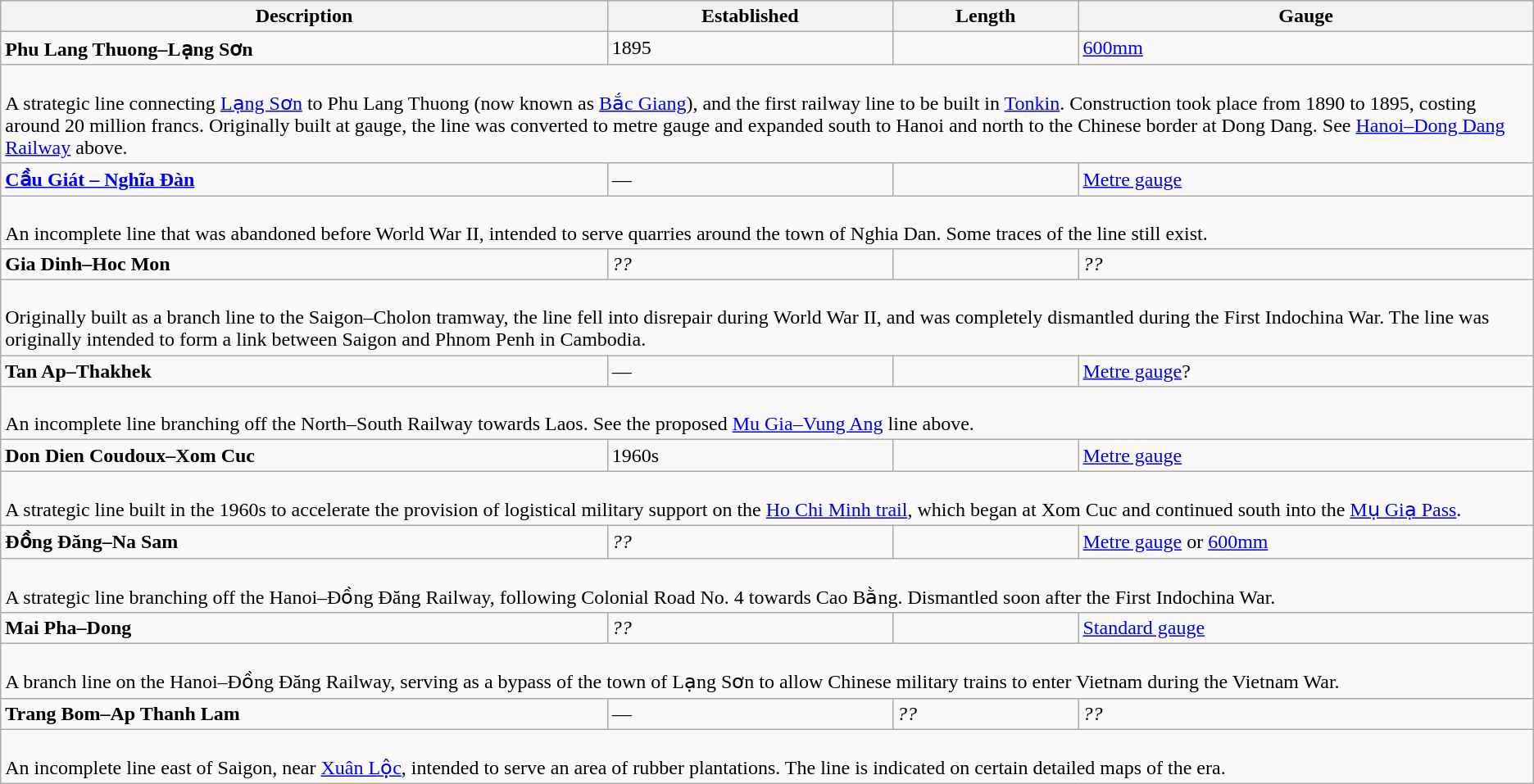<table class="wikitable">
<tr>
<th>Description</th>
<th>Established</th>
<th>Length</th>
<th>Gauge</th>
</tr>
<tr>
<td><strong>Phu Lang Thuong–Lạng Sơn</strong></td>
<td>1895</td>
<td></td>
<td><a href='#'>600mm</a></td>
</tr>
<tr>
<td colspan="5"><br>A strategic line connecting <a href='#'>Lạng Sơn</a> to Phu Lang Thuong (now known as <a href='#'>Bắc Giang</a>), and the first railway line to be built in <a href='#'>Tonkin</a>. Construction took place from 1890 to 1895, costing around 20 million francs. Originally built at  gauge, the line was converted to metre gauge and expanded south to Hanoi and north to the Chinese border at Dong Dang. See <a href='#'>Hanoi–Dong Dang Railway</a> above.</td>
</tr>
<tr>
<td><a href='#'><strong>Cầu Giát – Nghĩa Đàn</strong></a></td>
<td>—</td>
<td></td>
<td><a href='#'>Metre gauge</a></td>
</tr>
<tr>
<td colspan="5"><br>An incomplete line that was abandoned before World War II, intended to serve quarries around the town of Nghia Dan. Some traces of the line still exist.</td>
</tr>
<tr>
<td><strong>Gia Dinh–Hoc Mon</strong></td>
<td><em>??</em></td>
<td></td>
<td><em>??</em></td>
</tr>
<tr>
<td colspan="5"><br>Originally built as a branch line to the Saigon–Cholon tramway, the line fell into disrepair during World War II, and was completely dismantled during the First Indochina War. The line was originally intended to form a link between Saigon and Phnom Penh in Cambodia.</td>
</tr>
<tr>
<td><strong>Tan Ap–Thakhek</strong></td>
<td>—</td>
<td></td>
<td><a href='#'>Metre gauge</a>?</td>
</tr>
<tr>
<td colspan="5"><br>An incomplete line branching off the North–South Railway towards Laos. See the proposed <a href='#'>Mu Gia–Vung Ang</a> line above.</td>
</tr>
<tr>
<td><strong>Don Dien Coudoux–Xom Cuc</strong></td>
<td>1960s</td>
<td></td>
<td><a href='#'>Metre gauge</a></td>
</tr>
<tr>
<td colspan="5"><br>A strategic line built in the 1960s to accelerate the provision of logistical military support on the <a href='#'>Ho Chi Minh trail</a>, which began at Xom Cuc and continued south into the <a href='#'>Mụ Giạ Pass</a>.</td>
</tr>
<tr>
<td><strong>Đồng Đăng–Na Sam</strong></td>
<td><em>??</em></td>
<td></td>
<td><a href='#'>Metre gauge</a> or <a href='#'>600mm</a></td>
</tr>
<tr>
<td colspan="5"><br>A strategic line branching off the Hanoi–Đồng Đăng Railway, following Colonial Road No. 4 towards Cao Bằng. Dismantled soon after the First Indochina War.</td>
</tr>
<tr>
<td><strong>Mai Pha–Dong</strong></td>
<td><em>??</em></td>
<td></td>
<td><a href='#'>Standard gauge</a></td>
</tr>
<tr>
<td colspan="5"><br>A branch line on the Hanoi–Đồng Đăng Railway, serving as a bypass of the town of Lạng Sơn to allow Chinese military trains to enter Vietnam during the Vietnam War.</td>
</tr>
<tr>
<td><strong>Trang Bom–Ap Thanh Lam</strong></td>
<td>—</td>
<td><em>??</em></td>
<td><em>??</em></td>
</tr>
<tr>
<td colspan="5"><br>An incomplete line east of Saigon, near <a href='#'>Xuân Lộc</a>, intended to serve an area of rubber plantations. The line is indicated on certain detailed maps of the era.</td>
</tr>
</table>
